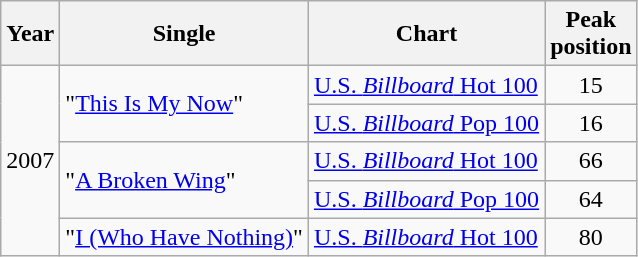<table class="wikitable">
<tr>
<th>Year</th>
<th>Single</th>
<th>Chart</th>
<th>Peak<br>position</th>
</tr>
<tr>
<td rowspan="5">2007</td>
<td rowspan="2">"<a href='#'>This Is My Now</a>"</td>
<td><a href='#'>U.S. <em>Billboard</em> Hot 100</a></td>
<td align="center">15</td>
</tr>
<tr>
<td><a href='#'>U.S. <em>Billboard</em> Pop 100</a></td>
<td align="center">16</td>
</tr>
<tr>
<td rowspan="2">"<a href='#'>A Broken Wing</a>"</td>
<td><a href='#'>U.S. <em>Billboard</em> Hot 100</a></td>
<td align="center">66</td>
</tr>
<tr>
<td><a href='#'>U.S. <em>Billboard</em> Pop 100</a></td>
<td align="center">64</td>
</tr>
<tr>
<td>"<a href='#'>I (Who Have Nothing)</a>"</td>
<td><a href='#'>U.S. <em>Billboard</em> Hot 100</a></td>
<td align="center">80</td>
</tr>
</table>
